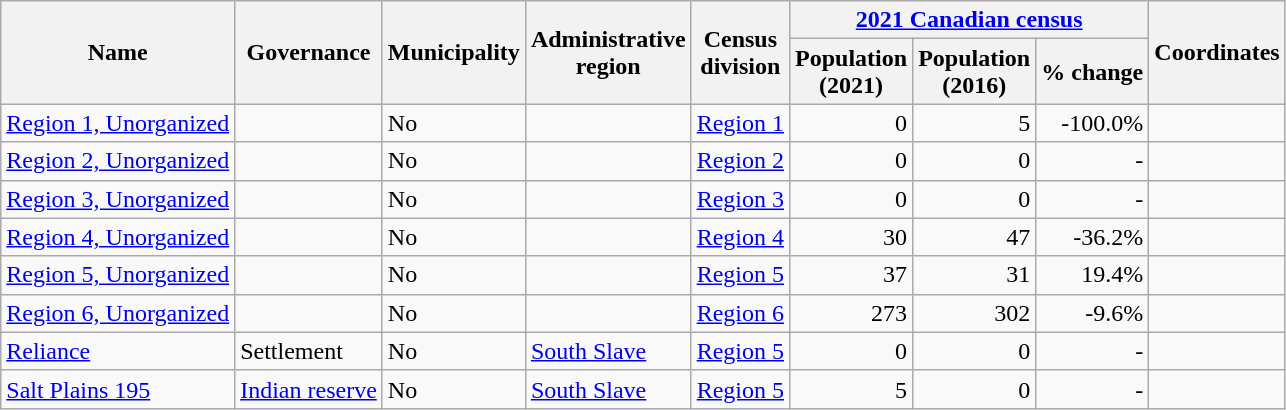<table class="wikitable sortable">
<tr>
<th rowspan=2>Name</th>
<th rowspan=2>Governance</th>
<th rowspan=2>Municipality</th>
<th rowspan=2>Administrative<br>region</th>
<th rowspan=2>Census<br>division</th>
<th colspan=3><a href='#'>2021 Canadian census</a></th>
<th rowspan=2>Coordinates</th>
</tr>
<tr>
<th>Population<br>(2021)</th>
<th>Population<br>(2016)</th>
<th>% change</th>
</tr>
<tr>
<td><a href='#'>Region 1, Unorganized</a></td>
<td></td>
<td>No</td>
<td></td>
<td><a href='#'>Region 1</a></td>
<td align=right>0</td>
<td align=right>5</td>
<td align=right>-100.0%</td>
<td></td>
</tr>
<tr>
<td><a href='#'>Region 2, Unorganized</a></td>
<td></td>
<td>No</td>
<td></td>
<td><a href='#'>Region 2</a></td>
<td align=right>0</td>
<td align=right>0</td>
<td align=right>-</td>
<td></td>
</tr>
<tr>
<td><a href='#'>Region 3, Unorganized</a></td>
<td></td>
<td>No</td>
<td></td>
<td><a href='#'>Region 3</a></td>
<td align=right>0</td>
<td align=right>0</td>
<td align=right>-</td>
<td></td>
</tr>
<tr>
<td><a href='#'>Region 4, Unorganized</a></td>
<td></td>
<td>No</td>
<td></td>
<td><a href='#'>Region 4</a></td>
<td align=right>30</td>
<td align=right>47</td>
<td align=right>-36.2%</td>
<td></td>
</tr>
<tr>
<td><a href='#'>Region 5, Unorganized</a></td>
<td></td>
<td>No</td>
<td></td>
<td><a href='#'>Region 5</a></td>
<td align=right>37</td>
<td align=right>31</td>
<td align=right>19.4%</td>
<td></td>
</tr>
<tr>
<td><a href='#'>Region 6, Unorganized</a></td>
<td></td>
<td>No</td>
<td></td>
<td><a href='#'>Region 6</a></td>
<td align=right>273</td>
<td align=right>302</td>
<td align=right>-9.6%</td>
<td></td>
</tr>
<tr>
<td><a href='#'>Reliance</a></td>
<td>Settlement</td>
<td>No</td>
<td><a href='#'>South Slave</a></td>
<td><a href='#'>Region 5</a></td>
<td align=right>0</td>
<td align=right>0</td>
<td align=right>-</td>
<td></td>
</tr>
<tr>
<td><a href='#'>Salt Plains 195</a></td>
<td><a href='#'>Indian reserve</a></td>
<td>No</td>
<td><a href='#'>South Slave</a></td>
<td><a href='#'>Region 5</a></td>
<td align=right>5</td>
<td align=right>0</td>
<td align=right>-</td>
<td></td>
</tr>
</table>
